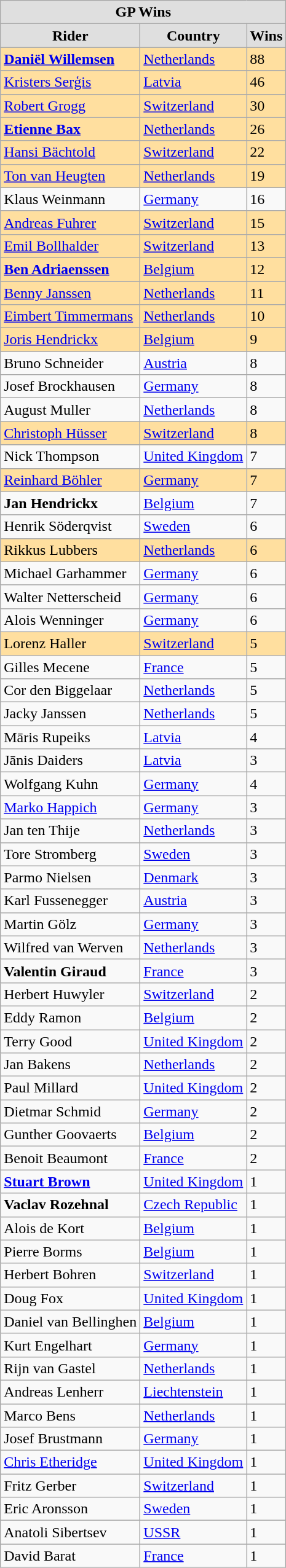<table class="wikitable">
<tr align="center" style="background:#dfdfdf;">
<td colspan=3><strong>GP Wins</strong></td>
</tr>
<tr align="center" style="background:#dfdfdf;">
<td><strong>Rider</strong></td>
<td><strong>Country</strong></td>
<td><strong>Wins</strong></td>
</tr>
<tr align="left" style="background:#ffdf9f;">
<td><strong><a href='#'>Daniël Willemsen</a></strong></td>
<td> <a href='#'>Netherlands</a></td>
<td>88</td>
</tr>
<tr align="left" style="background:#ffdf9f;">
<td><a href='#'>Kristers Serģis</a></td>
<td> <a href='#'>Latvia</a></td>
<td>46</td>
</tr>
<tr align="left" style="background:#ffdf9f;">
<td><a href='#'>Robert Grogg</a></td>
<td> <a href='#'>Switzerland</a></td>
<td>30</td>
</tr>
<tr align="left" style="background:#ffdf9f;">
<td><strong><a href='#'>Etienne Bax</a></strong></td>
<td> <a href='#'>Netherlands</a></td>
<td>26</td>
</tr>
<tr align="left" style="background:#ffdf9f;">
<td><a href='#'>Hansi Bächtold</a></td>
<td> <a href='#'>Switzerland</a></td>
<td>22</td>
</tr>
<tr align="left" style="background:#ffdf9f;">
<td><a href='#'>Ton van Heugten</a></td>
<td> <a href='#'>Netherlands</a></td>
<td>19</td>
</tr>
<tr align="left">
<td>Klaus Weinmann</td>
<td> <a href='#'>Germany</a></td>
<td>16</td>
</tr>
<tr align="left" style="background:#ffdf9f;">
<td><a href='#'>Andreas Fuhrer</a></td>
<td> <a href='#'>Switzerland</a></td>
<td>15</td>
</tr>
<tr align="left" style="background:#ffdf9f;">
<td><a href='#'>Emil Bollhalder</a></td>
<td> <a href='#'>Switzerland</a></td>
<td>13</td>
</tr>
<tr align="left" style="background:#ffdf9f;">
<td><strong><a href='#'>Ben Adriaenssen</a></strong></td>
<td> <a href='#'>Belgium</a></td>
<td>12</td>
</tr>
<tr align="left" style="background:#ffdf9f;">
<td><a href='#'>Benny Janssen</a></td>
<td> <a href='#'>Netherlands</a></td>
<td>11</td>
</tr>
<tr align="left" style="background:#ffdf9f;">
<td><a href='#'>Eimbert Timmermans</a></td>
<td> <a href='#'>Netherlands</a></td>
<td>10</td>
</tr>
<tr align="left" style="background:#ffdf9f;">
<td><a href='#'>Joris Hendrickx</a></td>
<td> <a href='#'>Belgium</a></td>
<td>9</td>
</tr>
<tr align="left">
<td>Bruno Schneider</td>
<td> <a href='#'>Austria</a></td>
<td>8</td>
</tr>
<tr align="left">
<td>Josef Brockhausen</td>
<td> <a href='#'>Germany</a></td>
<td>8</td>
</tr>
<tr align="left">
<td>August Muller</td>
<td> <a href='#'>Netherlands</a></td>
<td>8</td>
</tr>
<tr align="left" style="background:#ffdf9f;">
<td><a href='#'>Christoph Hüsser</a></td>
<td> <a href='#'>Switzerland</a></td>
<td>8</td>
</tr>
<tr align="left">
<td>Nick Thompson</td>
<td> <a href='#'>United Kingdom</a></td>
<td>7</td>
</tr>
<tr align="left" style="background:#ffdf9f;">
<td><a href='#'>Reinhard Böhler</a></td>
<td> <a href='#'>Germany</a></td>
<td>7</td>
</tr>
<tr align="left">
<td><strong>Jan Hendrickx</strong></td>
<td> <a href='#'>Belgium</a></td>
<td>7</td>
</tr>
<tr align="left">
<td>Henrik Söderqvist</td>
<td> <a href='#'>Sweden</a></td>
<td>6</td>
</tr>
<tr align="left" style="background:#ffdf9f;">
<td>Rikkus Lubbers</td>
<td> <a href='#'>Netherlands</a></td>
<td>6</td>
</tr>
<tr align="left">
<td>Michael Garhammer</td>
<td> <a href='#'>Germany</a></td>
<td>6</td>
</tr>
<tr align="left">
<td>Walter Netterscheid</td>
<td> <a href='#'>Germany</a></td>
<td>6</td>
</tr>
<tr align="left">
<td>Alois Wenninger</td>
<td> <a href='#'>Germany</a></td>
<td>6</td>
</tr>
<tr align="left" style="background:#ffdf9f;">
<td>Lorenz Haller</td>
<td> <a href='#'>Switzerland</a></td>
<td>5</td>
</tr>
<tr align="left">
<td>Gilles Mecene</td>
<td> <a href='#'>France</a></td>
<td>5</td>
</tr>
<tr align="left">
<td>Cor den Biggelaar</td>
<td> <a href='#'>Netherlands</a></td>
<td>5</td>
</tr>
<tr align="left">
<td>Jacky Janssen</td>
<td> <a href='#'>Netherlands</a></td>
<td>5</td>
</tr>
<tr align="left">
<td>Māris Rupeiks</td>
<td> <a href='#'>Latvia</a></td>
<td>4</td>
</tr>
<tr align="left">
<td>Jānis Daiders</td>
<td> <a href='#'>Latvia</a></td>
<td>3</td>
</tr>
<tr align="left">
<td>Wolfgang Kuhn</td>
<td> <a href='#'>Germany</a></td>
<td>4</td>
</tr>
<tr align="left">
<td><a href='#'>Marko Happich</a></td>
<td> <a href='#'>Germany</a></td>
<td>3</td>
</tr>
<tr align="left">
<td>Jan ten Thije</td>
<td> <a href='#'>Netherlands</a></td>
<td>3</td>
</tr>
<tr align="left">
<td>Tore Stromberg</td>
<td> <a href='#'>Sweden</a></td>
<td>3</td>
</tr>
<tr align="left">
<td>Parmo Nielsen</td>
<td> <a href='#'>Denmark</a></td>
<td>3</td>
</tr>
<tr align="left">
<td>Karl Fussenegger</td>
<td> <a href='#'>Austria</a></td>
<td>3</td>
</tr>
<tr align="left">
<td>Martin Gölz</td>
<td> <a href='#'>Germany</a></td>
<td>3</td>
</tr>
<tr align="left">
<td>Wilfred van Werven</td>
<td> <a href='#'>Netherlands</a></td>
<td>3</td>
</tr>
<tr align="left">
<td><strong>Valentin Giraud</strong></td>
<td> <a href='#'>France</a></td>
<td>3</td>
</tr>
<tr align="left">
<td>Herbert Huwyler</td>
<td> <a href='#'>Switzerland</a></td>
<td>2</td>
</tr>
<tr align="left">
<td>Eddy Ramon</td>
<td> <a href='#'>Belgium</a></td>
<td>2</td>
</tr>
<tr align="left">
<td>Terry Good</td>
<td> <a href='#'>United Kingdom</a></td>
<td>2</td>
</tr>
<tr align="left">
<td>Jan Bakens</td>
<td> <a href='#'>Netherlands</a></td>
<td>2</td>
</tr>
<tr align="left">
<td>Paul Millard</td>
<td> <a href='#'>United Kingdom</a></td>
<td>2</td>
</tr>
<tr align="left">
<td>Dietmar Schmid</td>
<td> <a href='#'>Germany</a></td>
<td>2</td>
</tr>
<tr align="left">
<td>Gunther Goovaerts</td>
<td> <a href='#'>Belgium</a></td>
<td>2</td>
</tr>
<tr align="left">
<td>Benoit Beaumont</td>
<td> <a href='#'>France</a></td>
<td>2</td>
</tr>
<tr align="left">
<td><strong><a href='#'>Stuart Brown</a></strong></td>
<td> <a href='#'>United Kingdom</a></td>
<td>1</td>
</tr>
<tr align="left">
<td><strong>Vaclav Rozehnal</strong></td>
<td> <a href='#'>Czech Republic</a></td>
<td>1</td>
</tr>
<tr align="left">
<td>Alois de Kort</td>
<td> <a href='#'>Belgium</a></td>
<td>1</td>
</tr>
<tr align="left">
<td>Pierre Borms</td>
<td> <a href='#'>Belgium</a></td>
<td>1</td>
</tr>
<tr align="left">
<td>Herbert Bohren</td>
<td> <a href='#'>Switzerland</a></td>
<td>1</td>
</tr>
<tr align="left">
<td>Doug Fox</td>
<td> <a href='#'>United Kingdom</a></td>
<td>1</td>
</tr>
<tr align="left">
<td>Daniel van Bellinghen</td>
<td> <a href='#'>Belgium</a></td>
<td>1</td>
</tr>
<tr align="left">
<td>Kurt Engelhart</td>
<td> <a href='#'>Germany</a></td>
<td>1</td>
</tr>
<tr align="left">
<td>Rijn van Gastel</td>
<td> <a href='#'>Netherlands</a></td>
<td>1</td>
</tr>
<tr align="left">
<td>Andreas Lenherr</td>
<td> <a href='#'>Liechtenstein</a></td>
<td>1</td>
</tr>
<tr align="left">
<td>Marco Bens</td>
<td> <a href='#'>Netherlands</a></td>
<td>1</td>
</tr>
<tr align="left">
<td>Josef Brustmann</td>
<td> <a href='#'>Germany</a></td>
<td>1</td>
</tr>
<tr align="left">
<td><a href='#'>Chris Etheridge</a></td>
<td> <a href='#'>United Kingdom</a></td>
<td>1</td>
</tr>
<tr align="left">
<td>Fritz Gerber</td>
<td> <a href='#'>Switzerland</a></td>
<td>1</td>
</tr>
<tr align="left">
<td>Eric Aronsson</td>
<td> <a href='#'>Sweden</a></td>
<td>1</td>
</tr>
<tr align="left">
<td>Anatoli Sibertsev</td>
<td> <a href='#'>USSR</a></td>
<td>1</td>
</tr>
<tr align="left">
<td>David Barat</td>
<td> <a href='#'>France</a></td>
<td>1</td>
</tr>
</table>
